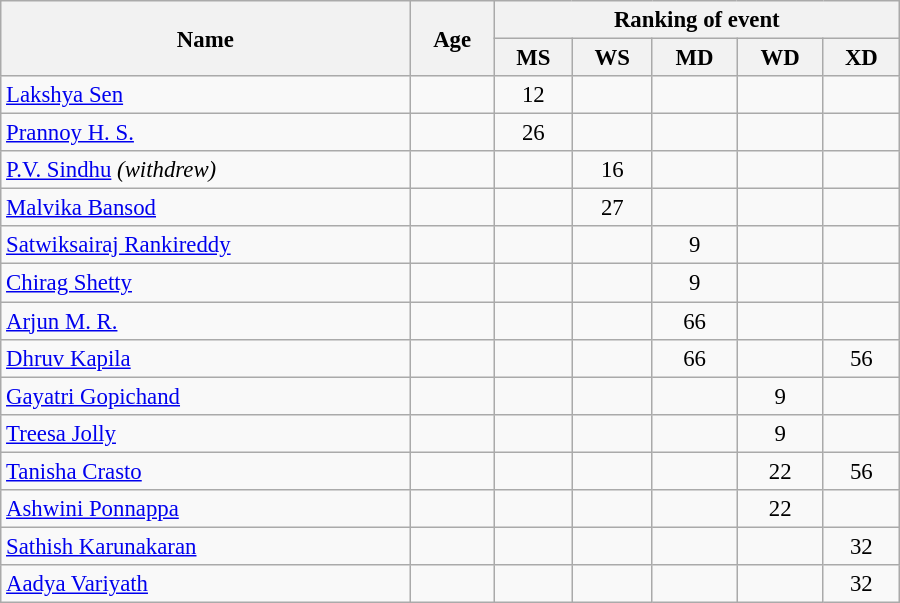<table class="wikitable" style="width:600px; font-size:95%; text-align:center">
<tr>
<th rowspan="2" align="left">Name</th>
<th rowspan="2" align="left">Age</th>
<th colspan="5" align="center">Ranking of event</th>
</tr>
<tr>
<th align="left">MS</th>
<th align="left">WS</th>
<th align="left">MD</th>
<th align="left">WD</th>
<th align="left">XD</th>
</tr>
<tr>
<td align="left"><a href='#'>Lakshya Sen</a></td>
<td align="left"></td>
<td>12</td>
<td></td>
<td></td>
<td></td>
<td></td>
</tr>
<tr>
<td align="left"><a href='#'>Prannoy H. S.</a></td>
<td align="left"></td>
<td>26</td>
<td></td>
<td></td>
<td></td>
<td></td>
</tr>
<tr>
<td align="left"><a href='#'>P.V. Sindhu</a> <em>(withdrew)</em> </td>
<td align="left"></td>
<td></td>
<td>16</td>
<td></td>
<td></td>
<td></td>
</tr>
<tr>
<td align="left"><a href='#'>Malvika Bansod</a></td>
<td align="left"></td>
<td></td>
<td>27</td>
<td></td>
<td></td>
<td></td>
</tr>
<tr>
<td align="left"><a href='#'>Satwiksairaj Rankireddy</a></td>
<td align="left"></td>
<td></td>
<td></td>
<td>9</td>
<td></td>
<td></td>
</tr>
<tr>
<td align="left"><a href='#'>Chirag Shetty</a></td>
<td align="left"></td>
<td></td>
<td></td>
<td>9</td>
<td></td>
<td></td>
</tr>
<tr>
<td align="left"><a href='#'>Arjun M. R.</a></td>
<td align="left"></td>
<td></td>
<td></td>
<td>66</td>
<td></td>
<td></td>
</tr>
<tr>
<td align="left"><a href='#'>Dhruv Kapila</a></td>
<td align="left"></td>
<td></td>
<td></td>
<td>66</td>
<td></td>
<td>56</td>
</tr>
<tr>
<td align="left"><a href='#'>Gayatri Gopichand</a></td>
<td align="left"></td>
<td></td>
<td></td>
<td></td>
<td>9</td>
<td></td>
</tr>
<tr>
<td align="left"><a href='#'>Treesa Jolly</a></td>
<td align="left"></td>
<td></td>
<td></td>
<td></td>
<td>9</td>
<td></td>
</tr>
<tr>
<td align="left"><a href='#'>Tanisha Crasto</a></td>
<td align="left"></td>
<td></td>
<td></td>
<td></td>
<td>22</td>
<td>56</td>
</tr>
<tr>
<td align="left"><a href='#'>Ashwini Ponnappa</a></td>
<td align="left"></td>
<td></td>
<td></td>
<td></td>
<td>22</td>
<td></td>
</tr>
<tr>
<td align="left"><a href='#'>Sathish Karunakaran</a></td>
<td align="left"></td>
<td></td>
<td></td>
<td></td>
<td></td>
<td>32</td>
</tr>
<tr>
<td align="left"><a href='#'>Aadya Variyath</a></td>
<td align="left"></td>
<td></td>
<td></td>
<td></td>
<td></td>
<td>32</td>
</tr>
</table>
